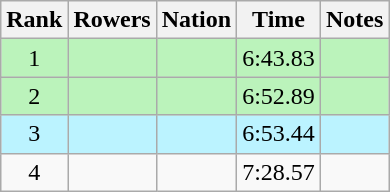<table class="wikitable sortable" style="text-align:center">
<tr>
<th>Rank</th>
<th>Rowers</th>
<th>Nation</th>
<th>Time</th>
<th>Notes</th>
</tr>
<tr bgcolor=bbf3bb>
<td>1</td>
<td align=left data-sort-value="Andrieux, Michel"></td>
<td align=left></td>
<td>6:43.83</td>
<td></td>
</tr>
<tr bgcolor=bbf3bb>
<td>2</td>
<td align=left data-sort-value="Bauer, Hermann"></td>
<td align=left></td>
<td>6:52.89</td>
<td></td>
</tr>
<tr bgcolor=bbf3ff>
<td>3</td>
<td align=left data-sort-value="Kimura, Mitsuru"></td>
<td align=left></td>
<td>6:53.44</td>
<td></td>
</tr>
<tr>
<td>4</td>
<td align=left data-sort-value="Neagu, Dragoş"></td>
<td align=left></td>
<td>7:28.57</td>
<td></td>
</tr>
</table>
